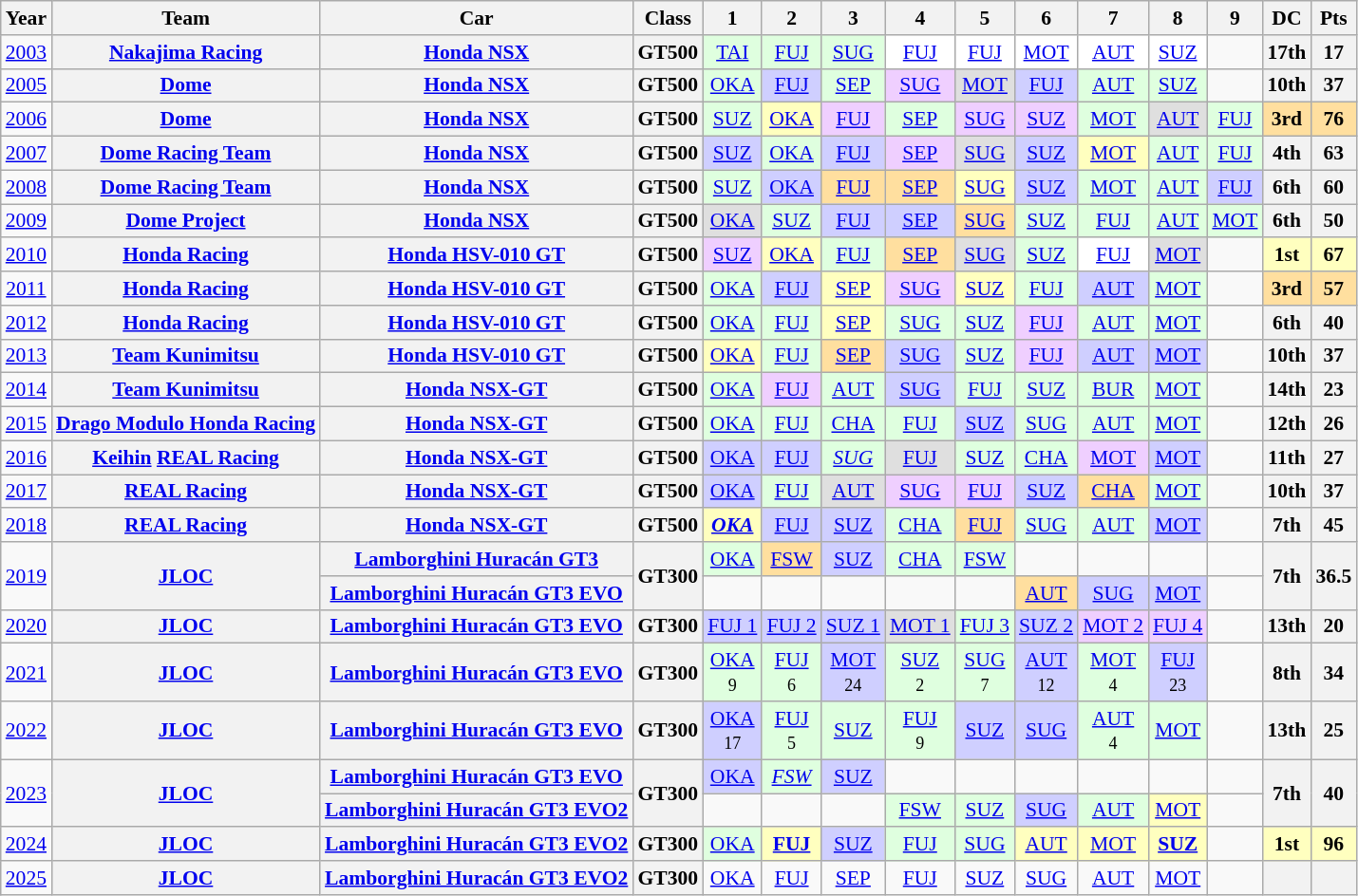<table class="wikitable" style="text-align:center; font-size:90%">
<tr>
<th>Year</th>
<th>Team</th>
<th>Car</th>
<th>Class</th>
<th>1</th>
<th>2</th>
<th>3</th>
<th>4</th>
<th>5</th>
<th>6</th>
<th>7</th>
<th>8</th>
<th>9</th>
<th>DC</th>
<th>Pts</th>
</tr>
<tr>
<td><a href='#'>2003</a></td>
<th><a href='#'>Nakajima Racing</a></th>
<th><a href='#'>Honda NSX</a></th>
<th>GT500</th>
<td style="background:#DFFFDF;"><a href='#'>TAI</a><br></td>
<td style="background:#DFFFDF;"><a href='#'>FUJ</a><br></td>
<td style="background:#DFFFDF;"><a href='#'>SUG</a><br></td>
<td style="background:#FFFFFF;"><a href='#'>FUJ</a></td>
<td style="background:#FFFFFF;"><a href='#'>FUJ</a></td>
<td style="background:#FFFFFF;"><a href='#'>MOT</a></td>
<td style="background:#FFFFFF;"><a href='#'>AUT</a></td>
<td style="background:#FFFFFF;"><a href='#'>SUZ</a></td>
<td></td>
<th>17th</th>
<th>17</th>
</tr>
<tr>
<td><a href='#'>2005</a></td>
<th><a href='#'>Dome</a></th>
<th><a href='#'>Honda NSX</a></th>
<th>GT500</th>
<td style="background:#DFFFDF;"><a href='#'>OKA</a><br></td>
<td style="background:#CFCFFF;"><a href='#'>FUJ</a><br></td>
<td style="background:#DFFFDF;"><a href='#'>SEP</a><br></td>
<td style="background:#EFCFFF;"><a href='#'>SUG</a><br></td>
<td style="background:#DFDFDF;"><a href='#'>MOT</a><br></td>
<td style="background:#CFCFFF;"><a href='#'>FUJ</a><br></td>
<td style="background:#DFFFDF;"><a href='#'>AUT</a><br></td>
<td style="background:#DFFFDF;"><a href='#'>SUZ</a><br></td>
<td></td>
<th>10th</th>
<th>37</th>
</tr>
<tr>
<td><a href='#'>2006</a></td>
<th><a href='#'>Dome</a></th>
<th><a href='#'>Honda NSX</a></th>
<th>GT500</th>
<td style="background:#DFFFDF;"><a href='#'>SUZ</a><br></td>
<td style="background:#FFFFBF;"><a href='#'>OKA</a><br></td>
<td style="background:#EFCFFF;"><a href='#'>FUJ</a><br></td>
<td style="background:#DFFFDF;"><a href='#'>SEP</a><br></td>
<td style="background:#EFCFFF;"><a href='#'>SUG</a><br></td>
<td style="background:#EFCFFF;"><a href='#'>SUZ</a><br></td>
<td style="background:#DFFFDF;"><a href='#'>MOT</a><br></td>
<td style="background:#DFDFDF;"><a href='#'>AUT</a><br></td>
<td style="background:#DFFFDF;"><a href='#'>FUJ</a><br></td>
<td style="background:#FFDF9F;"><strong>3rd</strong></td>
<td style="background:#FFDF9F;"><strong>76</strong></td>
</tr>
<tr>
<td><a href='#'>2007</a></td>
<th><a href='#'>Dome Racing Team</a></th>
<th><a href='#'>Honda NSX</a></th>
<th>GT500</th>
<td style="background:#CFCFFF;"><a href='#'>SUZ</a><br></td>
<td style="background:#DFFFDF;"><a href='#'>OKA</a><br></td>
<td style="background:#CFCFFF;"><a href='#'>FUJ</a><br></td>
<td style="background:#EFCFFF;"><a href='#'>SEP</a><br></td>
<td style="background:#DFDFDF;"><a href='#'>SUG</a><br></td>
<td style="background:#CFCFFF;"><a href='#'>SUZ</a><br></td>
<td style="background:#FFFFBF;"><a href='#'>MOT</a><br></td>
<td style="background:#DFFFDF;"><a href='#'>AUT</a><br></td>
<td style="background:#DFFFDF;"><a href='#'>FUJ</a><br></td>
<th>4th</th>
<th>63</th>
</tr>
<tr>
<td><a href='#'>2008</a></td>
<th><a href='#'>Dome Racing Team</a></th>
<th><a href='#'>Honda NSX</a></th>
<th>GT500</th>
<td style="background:#DFFFDF;"><a href='#'>SUZ</a><br></td>
<td style="background:#CFCFFF;"><a href='#'>OKA</a><br></td>
<td style="background:#FFDF9F;"><a href='#'>FUJ</a><br></td>
<td style="background:#FFDF9F;"><a href='#'>SEP</a><br></td>
<td style="background:#FFFFBF;"><a href='#'>SUG</a><br></td>
<td style="background:#CFCFFF;"><a href='#'>SUZ</a><br></td>
<td style="background:#DFFFDF;"><a href='#'>MOT</a><br></td>
<td style="background:#DFFFDF;"><a href='#'>AUT</a><br></td>
<td style="background:#CFCFFF;"><a href='#'>FUJ</a><br></td>
<th>6th</th>
<th>60</th>
</tr>
<tr>
<td><a href='#'>2009</a></td>
<th><a href='#'>Dome Project</a></th>
<th><a href='#'>Honda NSX</a></th>
<th>GT500</th>
<td style="background:#DFDFDF;"><a href='#'>OKA</a><br></td>
<td style="background:#DFFFDF;"><a href='#'>SUZ</a><br></td>
<td style="background:#CFCFFF;"><a href='#'>FUJ</a><br></td>
<td style="background:#CFCFFF;"><a href='#'>SEP</a><br></td>
<td style="background:#FFDF9F;"><a href='#'>SUG</a><br></td>
<td style="background:#DFFFDF;"><a href='#'>SUZ</a><br></td>
<td style="background:#DFFFDF;"><a href='#'>FUJ</a><br></td>
<td style="background:#DFFFDF;"><a href='#'>AUT</a><br></td>
<td style="background:#DFFFDF;"><a href='#'>MOT</a><br></td>
<th>6th</th>
<th>50</th>
</tr>
<tr>
<td><a href='#'>2010</a></td>
<th><a href='#'>Honda Racing</a></th>
<th><a href='#'>Honda HSV-010 GT</a></th>
<th>GT500</th>
<td style="background:#EFCFFF;"><a href='#'>SUZ</a><br></td>
<td style="background:#FFFFBF;"><a href='#'>OKA</a><br></td>
<td style="background:#DFFFDF;"><a href='#'>FUJ</a><br></td>
<td style="background:#FFDF9F;"><a href='#'>SEP</a><br></td>
<td style="background:#DFDFDF;"><a href='#'>SUG</a><br></td>
<td style="background:#DFFFDF;"><a href='#'>SUZ</a><br></td>
<td style="background:#FFFFFF;"><a href='#'>FUJ</a><br></td>
<td style="background:#DFDFDF;"><a href='#'>MOT</a><br></td>
<td></td>
<td style="background:#FFFFBF;"><strong>1st</strong></td>
<td style="background:#FFFFBF;"><strong>67</strong></td>
</tr>
<tr>
<td><a href='#'>2011</a></td>
<th><a href='#'>Honda Racing</a></th>
<th><a href='#'>Honda HSV-010 GT</a></th>
<th>GT500</th>
<td style="background:#DFFFDF;"><a href='#'>OKA</a><br></td>
<td style="background:#CFCFFF;"><a href='#'>FUJ</a><br></td>
<td style="background:#FFFFBF;"><a href='#'>SEP</a><br></td>
<td style="background:#EFCFFF;"><a href='#'>SUG</a><br></td>
<td style="background:#FFFFBF;"><a href='#'>SUZ</a><br></td>
<td style="background:#DFFFDF;"><a href='#'>FUJ</a><br></td>
<td style="background:#CFCFFF;"><a href='#'>AUT</a><br></td>
<td style="background:#DFFFDF;"><a href='#'>MOT</a><br></td>
<td></td>
<td style="background:#FFDF9F;"><strong>3rd</strong></td>
<td style="background:#FFDF9F;"><strong>57</strong></td>
</tr>
<tr>
<td><a href='#'>2012</a></td>
<th><a href='#'>Honda Racing</a></th>
<th><a href='#'>Honda HSV-010 GT</a></th>
<th>GT500</th>
<td style="background:#DFFFDF;"><a href='#'>OKA</a><br></td>
<td style="background:#DFFFDF;"><a href='#'>FUJ</a><br></td>
<td style="background:#FFFFBF;"><a href='#'>SEP</a><br></td>
<td style="background:#DFFFDF;"><a href='#'>SUG</a><br></td>
<td style="background:#DFFFDF;"><a href='#'>SUZ</a><br></td>
<td style="background:#EFCFFF;"><a href='#'>FUJ</a><br></td>
<td style="background:#DFFFDF;"><a href='#'>AUT</a><br></td>
<td style="background:#DFFFDF;"><a href='#'>MOT</a><br></td>
<td></td>
<th>6th</th>
<th>40</th>
</tr>
<tr>
<td><a href='#'>2013</a></td>
<th><a href='#'>Team Kunimitsu</a></th>
<th><a href='#'>Honda HSV-010 GT</a></th>
<th>GT500</th>
<td style="background:#FFFFBF;"><a href='#'>OKA</a><br></td>
<td style="background:#DFFFDF;"><a href='#'>FUJ</a><br></td>
<td style="background:#FFDF9F;"><a href='#'>SEP</a><br></td>
<td style="background:#CFCFFF;"><a href='#'>SUG</a><br></td>
<td style="background:#DFFFDF;"><a href='#'>SUZ</a><br></td>
<td style="background:#EFCFFF;"><a href='#'>FUJ</a><br></td>
<td style="background:#CFCFFF;"><a href='#'>AUT</a><br></td>
<td style="background:#CFCFFF;"><a href='#'>MOT</a><br></td>
<td></td>
<th>10th</th>
<th>37</th>
</tr>
<tr>
<td><a href='#'>2014</a></td>
<th><a href='#'>Team Kunimitsu</a></th>
<th><a href='#'>Honda NSX-GT</a></th>
<th>GT500</th>
<td style="background:#DFFFDF;"><a href='#'>OKA</a><br></td>
<td style="background:#EFCFFF;"><a href='#'>FUJ</a><br></td>
<td style="background:#DFFFDF;"><a href='#'>AUT</a><br></td>
<td style="background:#CFCFFF;"><a href='#'>SUG</a><br></td>
<td style="background:#DFFFDF;"><a href='#'>FUJ</a><br></td>
<td style="background:#DFFFDF;"><a href='#'>SUZ</a><br></td>
<td style="background:#DFFFDF;"><a href='#'>BUR</a><br></td>
<td style="background:#DFFFDF;"><a href='#'>MOT</a><br></td>
<td></td>
<th>14th</th>
<th>23</th>
</tr>
<tr>
<td><a href='#'>2015</a></td>
<th><a href='#'>Drago Modulo Honda Racing</a></th>
<th><a href='#'>Honda NSX-GT</a></th>
<th>GT500</th>
<td style="background:#DFFFDF;"><a href='#'>OKA</a><br></td>
<td style="background:#DFFFDF;"><a href='#'>FUJ</a><br></td>
<td style="background:#DFFFDF;"><a href='#'>CHA</a><br></td>
<td style="background:#DFFFDF;"><a href='#'>FUJ</a><br></td>
<td style="background:#CFCFFF;"><a href='#'>SUZ</a><br></td>
<td style="background:#DFFFDF;"><a href='#'>SUG</a><br></td>
<td style="background:#DFFFDF;"><a href='#'>AUT</a><br></td>
<td style="background:#DFFFDF;"><a href='#'>MOT</a><br></td>
<td></td>
<th>12th</th>
<th>26</th>
</tr>
<tr>
<td><a href='#'>2016</a></td>
<th><a href='#'>Keihin</a> <a href='#'>REAL Racing</a></th>
<th><a href='#'>Honda NSX-GT</a></th>
<th>GT500</th>
<td style="background:#CFCFFF;"><a href='#'>OKA</a><br></td>
<td style="background:#CFCFFF;"><a href='#'>FUJ</a><br></td>
<td style="background:#DFFFDF;"><a href='#'><em>SUG</em></a><br></td>
<td style="background:#DFDFDF;"><a href='#'>FUJ</a><br></td>
<td style="background:#DFFFDF;"><a href='#'>SUZ</a><br></td>
<td style="background:#DFFFDF;"><a href='#'>CHA</a><br></td>
<td style="background:#EFCFFF;"><a href='#'>MOT</a><br></td>
<td style="background:#CFCFFF;"><a href='#'>MOT</a><br></td>
<td></td>
<th>11th</th>
<th>27</th>
</tr>
<tr>
<td><a href='#'>2017</a></td>
<th><a href='#'>REAL Racing</a></th>
<th><a href='#'>Honda NSX-GT</a></th>
<th>GT500</th>
<td style="background:#CFCFFF;"><a href='#'>OKA</a><br></td>
<td style="background:#DFFFDF;"><a href='#'>FUJ</a><br></td>
<td style="background:#DFDFDF;"><a href='#'>AUT</a><br></td>
<td style="background:#EFCFFF;"><a href='#'>SUG</a><br></td>
<td style="background:#EFCFFF;"><a href='#'>FUJ</a><br></td>
<td style="background:#CFCFFF;"><a href='#'>SUZ</a><br></td>
<td style="background:#FFDF9F;"><a href='#'>CHA</a><br></td>
<td style="background:#DFFFDF;"><a href='#'>MOT</a><br></td>
<td></td>
<th>10th</th>
<th>37</th>
</tr>
<tr>
<td><a href='#'>2018</a></td>
<th><a href='#'>REAL Racing</a></th>
<th><a href='#'>Honda NSX-GT</a></th>
<th>GT500</th>
<td style="background:#FFFFBF;"><a href='#'><strong><em>OKA</em></strong></a><br></td>
<td style="background:#CFCFFF;"><a href='#'>FUJ</a><br></td>
<td style="background:#CFCFFF;"><a href='#'>SUZ</a><br></td>
<td style="background:#DFFFDF;"><a href='#'>CHA</a><br></td>
<td style="background:#FFDF9F;"><a href='#'>FUJ</a><br></td>
<td style="background:#DFFFDF;"><a href='#'>SUG</a><br></td>
<td style="background:#DFFFDF;"><a href='#'>AUT</a><br></td>
<td style="background:#CFCFFF;"><a href='#'>MOT</a><br></td>
<td></td>
<th>7th</th>
<th>45</th>
</tr>
<tr>
<td rowspan="2"><a href='#'>2019</a></td>
<th rowspan="2"><a href='#'>JLOC</a></th>
<th><a href='#'>Lamborghini Huracán GT3</a></th>
<th rowspan=2>GT300</th>
<td style="background:#DFFFDF;"><a href='#'>OKA</a><br></td>
<td style="background:#FFDF9F;"><a href='#'>FSW</a><br></td>
<td style="background:#CFCFFF;"><a href='#'>SUZ</a><br></td>
<td style="background:#DFFFDF;"><a href='#'>CHA</a><br></td>
<td style="background:#DFFFDF;"><a href='#'>FSW</a><br></td>
<td></td>
<td></td>
<td></td>
<td></td>
<th rowspan="2">7th</th>
<th rowspan="2">36.5</th>
</tr>
<tr>
<th><a href='#'>Lamborghini Huracán GT3 EVO</a></th>
<td></td>
<td></td>
<td></td>
<td></td>
<td></td>
<td style="background:#FFDF9F;"><a href='#'>AUT</a><br></td>
<td style="background:#CFCFFF;"><a href='#'>SUG</a><br></td>
<td style="background:#CFCFFF;"><a href='#'>MOT</a><br></td>
<td></td>
</tr>
<tr>
<td><a href='#'>2020</a></td>
<th><a href='#'>JLOC</a></th>
<th><a href='#'>Lamborghini Huracán GT3 EVO</a></th>
<th>GT300</th>
<td style="background:#CFCFFF;"><a href='#'>FUJ 1</a><br></td>
<td style="background:#CFCFFF;"><a href='#'>FUJ 2</a><br></td>
<td style="background:#CFCFFF;"><a href='#'>SUZ 1</a><br></td>
<td style="background:#DFDFDF;"><a href='#'>MOT 1</a><br></td>
<td style="background:#DFFFDF;"><a href='#'>FUJ 3</a><br></td>
<td style="background:#CFCFFF;;"><a href='#'>SUZ 2</a><br></td>
<td style="background:#EFCFFF;"><a href='#'>MOT 2</a><br></td>
<td style="background:#EFCFFF;"><a href='#'>FUJ 4</a><br></td>
<td></td>
<th>13th</th>
<th>20</th>
</tr>
<tr>
<td><a href='#'>2021</a></td>
<th><a href='#'>JLOC</a></th>
<th><a href='#'>Lamborghini Huracán GT3 EVO</a></th>
<th>GT300</th>
<td style="background:#DFFFDF;"><a href='#'>OKA</a><br><small>9</small></td>
<td style="background:#DFFFDF;"><a href='#'>FUJ</a><br><small>6</small></td>
<td style="background:#CFCFFF;"><a href='#'>MOT</a><br><small>24</small></td>
<td style="background:#DFFFDF;"><a href='#'>SUZ</a><br><small>2</small></td>
<td style="background:#DFFFDF;"><a href='#'>SUG</a><br><small>7</small></td>
<td style="background:#CFCFFF;"><a href='#'>AUT</a><br><small>12</small></td>
<td style="background:#DFFFDF;"><a href='#'>MOT</a><br><small>4</small></td>
<td style="background:#CFCFFF;"><a href='#'>FUJ</a><br><small>23</small></td>
<td></td>
<th>8th</th>
<th>34</th>
</tr>
<tr>
<td><a href='#'>2022</a></td>
<th><a href='#'>JLOC</a></th>
<th><a href='#'>Lamborghini Huracán GT3 EVO</a></th>
<th>GT300</th>
<td style="background:#CFCFFF;"><a href='#'>OKA</a><br><small>17</small></td>
<td style="background:#DFFFDF;"><a href='#'>FUJ</a><br><small>5</small></td>
<td style="background:#DFFFDF;"><a href='#'>SUZ</a><br></td>
<td style="background:#DFFFDF;"><a href='#'>FUJ</a><br><small>9</small></td>
<td style="background:#CFCFFF;"><a href='#'>SUZ</a><br></td>
<td style="background:#CFCFFF;"><a href='#'>SUG</a><br></td>
<td style="background:#DFFFDF;"><a href='#'>AUT</a><br><small>4</small></td>
<td style="background:#DFFFDF;"><a href='#'>MOT</a><br></td>
<td></td>
<th>13th</th>
<th>25</th>
</tr>
<tr>
<td rowspan="2"><a href='#'>2023</a></td>
<th rowspan="2"><a href='#'>JLOC</a></th>
<th><a href='#'>Lamborghini Huracán GT3 EVO</a></th>
<th rowspan="2">GT300</th>
<td style="background:#CFCFFF;"><a href='#'>OKA</a><br></td>
<td style="background:#DFFFDF;"><em><a href='#'>FSW</a></em><br></td>
<td style="background:#CFCFFF;"><a href='#'>SUZ</a><br></td>
<td></td>
<td></td>
<td></td>
<td></td>
<td></td>
<td></td>
<th rowspan="2">7th</th>
<th rowspan="2">40</th>
</tr>
<tr>
<th><a href='#'>Lamborghini Huracán GT3 EVO2</a></th>
<td></td>
<td></td>
<td></td>
<td style="background:#DFFFDF;"><a href='#'>FSW</a><br></td>
<td style="background:#DFFFDF;"><a href='#'>SUZ</a><br></td>
<td style="background:#CFCFFF;"><a href='#'>SUG</a><br></td>
<td style="background:#DFFFDF;"><a href='#'>AUT</a><br></td>
<td style="background:#FFFFBF;"><a href='#'>MOT</a><br></td>
<td></td>
</tr>
<tr>
<td><a href='#'>2024</a></td>
<th><a href='#'>JLOC</a></th>
<th><a href='#'>Lamborghini Huracán GT3 EVO2</a></th>
<th>GT300</th>
<td style="background:#DFFFDF;"><a href='#'>OKA</a><br></td>
<td style="background:#ffffbf;"><a href='#'><strong>FUJ</strong></a><br></td>
<td style="background:#cfcfff;"><a href='#'>SUZ</a><br></td>
<td style="background:#DFFFDF;"><a href='#'>FUJ</a><br></td>
<td style="background:#DFFFDF;"><a href='#'>SUG</a><br></td>
<td style="background:#ffffbf;"><a href='#'>AUT</a><br></td>
<td style="background:#ffffbf;"><a href='#'>MOT</a><br></td>
<td style="background:#ffffbf;"><a href='#'><strong>SUZ</strong></a><br></td>
<td></td>
<td style="background:#FFFFBF;"><strong>1st</strong></td>
<td style="background:#FFFFBF;"><strong>96</strong></td>
</tr>
<tr>
<td><a href='#'>2025</a></td>
<th><a href='#'>JLOC</a></th>
<th><a href='#'>Lamborghini Huracán GT3 EVO2</a></th>
<th>GT300</th>
<td style="background:#;"><a href='#'>OKA</a><br></td>
<td style="background:#;"><a href='#'>FUJ</a><br></td>
<td style="background:#;"><a href='#'>SEP</a><br></td>
<td style="background:#;"><a href='#'>FUJ</a><br></td>
<td style="background:#;"><a href='#'>SUZ</a><br></td>
<td style="background:#;"><a href='#'>SUG</a><br></td>
<td style="background:#;"><a href='#'>AUT</a><br></td>
<td style="background:#;"><a href='#'>MOT</a><br></td>
<td></td>
<th></th>
<th></th>
</tr>
</table>
